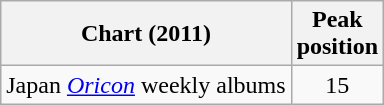<table class="wikitable">
<tr>
<th>Chart (2011)</th>
<th>Peak<br>position</th>
</tr>
<tr>
<td>Japan <em><a href='#'>Oricon</a></em> weekly albums</td>
<td align="center">15</td>
</tr>
</table>
